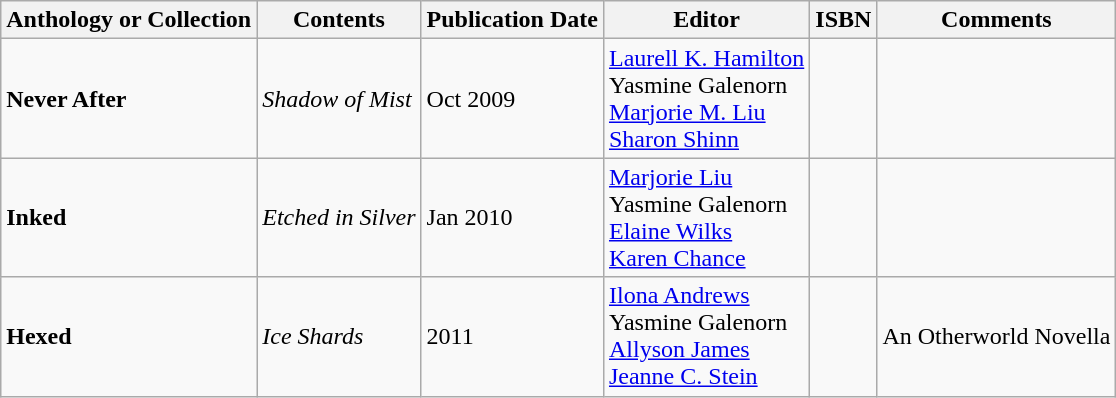<table class="wikitable">
<tr>
<th><strong>Anthology or Collection</strong></th>
<th><strong>Contents</strong></th>
<th><strong>Publication Date</strong></th>
<th>Editor</th>
<th>ISBN</th>
<th>Comments</th>
</tr>
<tr>
<td><strong>Never After</strong></td>
<td><em>Shadow of Mist</em></td>
<td>Oct 2009</td>
<td><a href='#'>Laurell K. Hamilton</a><br>Yasmine Galenorn<br><a href='#'>Marjorie M. Liu</a><br><a href='#'>Sharon Shinn</a></td>
<td></td>
<td></td>
</tr>
<tr>
<td><strong>Inked</strong></td>
<td><em>Etched in Silver</em></td>
<td>Jan 2010</td>
<td><a href='#'>Marjorie Liu</a><br>Yasmine Galenorn<br><a href='#'>Elaine Wilks</a><br><a href='#'>Karen Chance</a></td>
<td></td>
<td></td>
</tr>
<tr>
<td><strong>Hexed</strong></td>
<td><em>Ice Shards</em></td>
<td>2011</td>
<td><a href='#'>Ilona Andrews</a><br>Yasmine Galenorn<br><a href='#'>Allyson James</a><br><a href='#'>Jeanne C. Stein</a></td>
<td></td>
<td>An Otherworld Novella</td>
</tr>
</table>
